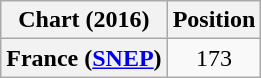<table class="wikitable plainrowheaders" style="text-align:center;">
<tr>
<th>Chart (2016)</th>
<th>Position</th>
</tr>
<tr>
<th scope="row">France (<a href='#'>SNEP</a>)</th>
<td style="text-align:center;">173</td>
</tr>
</table>
